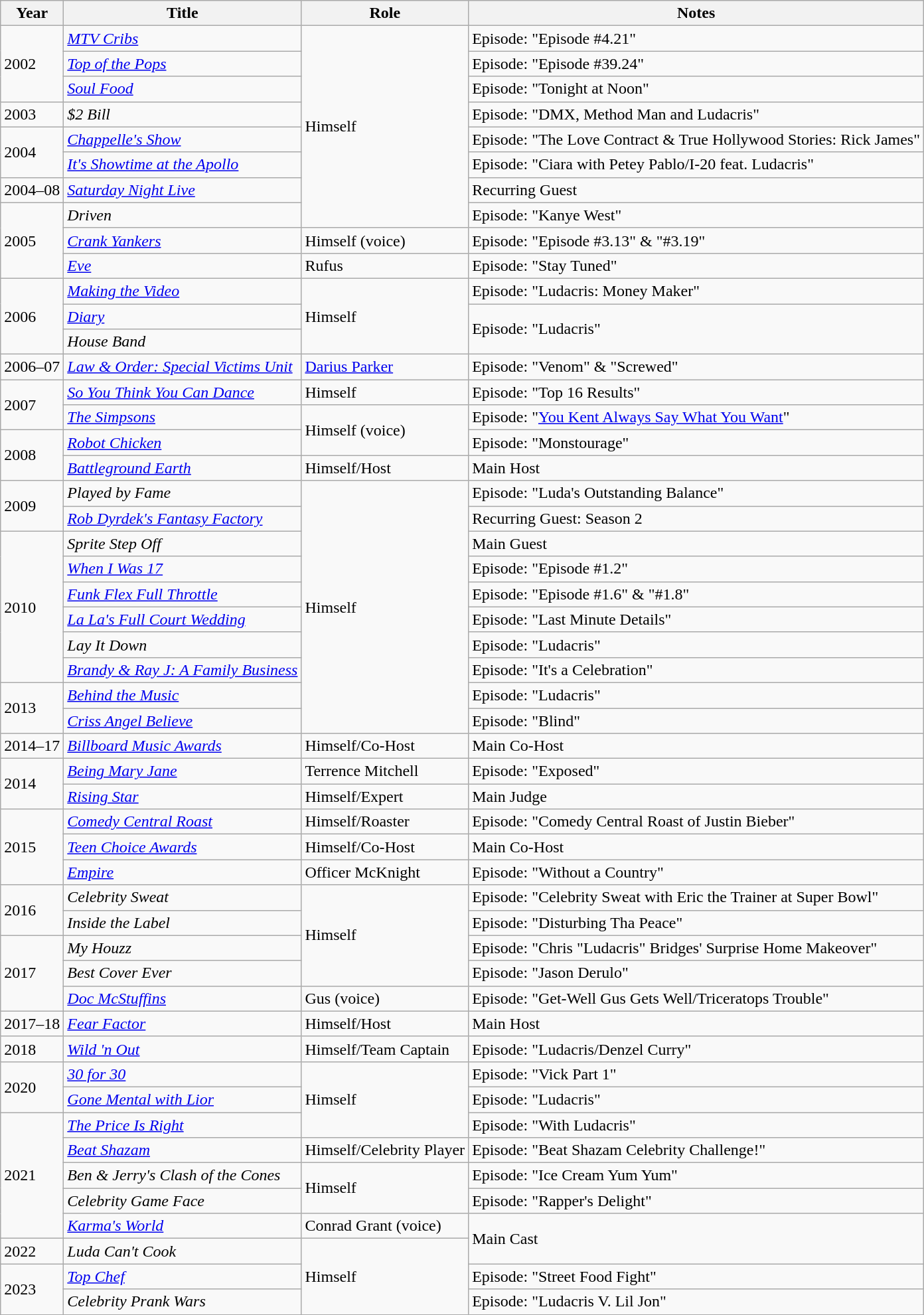<table class="wikitable sortable">
<tr>
<th>Year</th>
<th>Title</th>
<th>Role</th>
<th>Notes</th>
</tr>
<tr>
<td rowspan="3">2002</td>
<td><em><a href='#'>MTV Cribs</a></em></td>
<td rowspan="8">Himself</td>
<td>Episode: "Episode #4.21"</td>
</tr>
<tr>
<td><em><a href='#'>Top of the Pops</a></em></td>
<td>Episode: "Episode #39.24"</td>
</tr>
<tr>
<td><em><a href='#'>Soul Food</a></em></td>
<td>Episode: "Tonight at Noon"</td>
</tr>
<tr>
<td>2003</td>
<td><em>$2 Bill</em></td>
<td>Episode: "DMX, Method Man and Ludacris"</td>
</tr>
<tr>
<td rowspan="2">2004</td>
<td><em><a href='#'>Chappelle's Show</a></em></td>
<td>Episode: "The Love Contract & True Hollywood Stories: Rick James"</td>
</tr>
<tr>
<td><em><a href='#'>It's Showtime at the Apollo</a></em></td>
<td>Episode: "Ciara with Petey Pablo/I-20 feat. Ludacris"</td>
</tr>
<tr>
<td>2004–08</td>
<td><em><a href='#'>Saturday Night Live</a></em></td>
<td>Recurring Guest</td>
</tr>
<tr>
<td rowspan="3">2005</td>
<td><em>Driven</em></td>
<td>Episode: "Kanye West"</td>
</tr>
<tr>
<td><em><a href='#'>Crank Yankers</a></em></td>
<td>Himself (voice)</td>
<td>Episode: "Episode #3.13" & "#3.19"</td>
</tr>
<tr>
<td><em><a href='#'>Eve</a></em></td>
<td>Rufus</td>
<td>Episode: "Stay Tuned"</td>
</tr>
<tr>
<td rowspan="3">2006</td>
<td><em><a href='#'>Making the Video</a></em></td>
<td rowspan="3">Himself</td>
<td>Episode: "Ludacris: Money Maker"</td>
</tr>
<tr>
<td><em><a href='#'>Diary</a></em></td>
<td rowspan="2">Episode: "Ludacris"</td>
</tr>
<tr>
<td><em>House Band</em></td>
</tr>
<tr>
<td>2006–07</td>
<td><em><a href='#'>Law & Order: Special Victims Unit</a></em></td>
<td><a href='#'>Darius Parker</a></td>
<td>Episode: "Venom" & "Screwed"</td>
</tr>
<tr>
<td rowspan="2">2007</td>
<td><em><a href='#'>So You Think You Can Dance</a></em></td>
<td>Himself</td>
<td>Episode: "Top 16 Results"</td>
</tr>
<tr>
<td><em><a href='#'>The Simpsons</a></em></td>
<td rowspan="2">Himself (voice)</td>
<td>Episode: "<a href='#'>You Kent Always Say What You Want</a>"</td>
</tr>
<tr>
<td rowspan="2">2008</td>
<td><em><a href='#'>Robot Chicken</a></em></td>
<td>Episode: "Monstourage"</td>
</tr>
<tr>
<td><em><a href='#'>Battleground Earth</a></em></td>
<td>Himself/Host</td>
<td>Main Host</td>
</tr>
<tr>
<td rowspan="2">2009</td>
<td><em>Played by Fame</em></td>
<td rowspan="10">Himself</td>
<td>Episode: "Luda's Outstanding Balance"</td>
</tr>
<tr>
<td><em><a href='#'>Rob Dyrdek's Fantasy Factory</a></em></td>
<td>Recurring Guest: Season 2</td>
</tr>
<tr>
<td rowspan="6">2010</td>
<td><em>Sprite Step Off</em></td>
<td>Main Guest</td>
</tr>
<tr>
<td><em><a href='#'>When I Was 17</a></em></td>
<td>Episode: "Episode #1.2"</td>
</tr>
<tr>
<td><em><a href='#'>Funk Flex Full Throttle</a></em></td>
<td>Episode: "Episode #1.6" & "#1.8"</td>
</tr>
<tr>
<td><em><a href='#'>La La's Full Court Wedding</a></em></td>
<td>Episode: "Last Minute Details"</td>
</tr>
<tr>
<td><em>Lay It Down</em></td>
<td>Episode: "Ludacris"</td>
</tr>
<tr>
<td><em><a href='#'>Brandy & Ray J: A Family Business</a></em></td>
<td>Episode: "It's a Celebration"</td>
</tr>
<tr>
<td rowspan="2">2013</td>
<td><em><a href='#'>Behind the Music</a></em></td>
<td>Episode: "Ludacris"</td>
</tr>
<tr>
<td><em><a href='#'>Criss Angel Believe</a></em></td>
<td>Episode: "Blind"</td>
</tr>
<tr>
<td>2014–17</td>
<td><em><a href='#'>Billboard Music Awards</a></em></td>
<td>Himself/Co-Host</td>
<td>Main Co-Host</td>
</tr>
<tr>
<td rowspan="2">2014</td>
<td><em><a href='#'>Being Mary Jane</a></em></td>
<td>Terrence Mitchell</td>
<td>Episode: "Exposed"</td>
</tr>
<tr>
<td><em><a href='#'>Rising Star</a></em></td>
<td>Himself/Expert</td>
<td>Main Judge</td>
</tr>
<tr>
<td rowspan="3">2015</td>
<td><em><a href='#'>Comedy Central Roast</a></em></td>
<td>Himself/Roaster</td>
<td>Episode: "Comedy Central Roast of Justin Bieber"</td>
</tr>
<tr>
<td><em><a href='#'>Teen Choice Awards</a></em></td>
<td>Himself/Co-Host</td>
<td>Main Co-Host</td>
</tr>
<tr>
<td><em><a href='#'>Empire</a></em></td>
<td>Officer McKnight</td>
<td>Episode: "Without a Country"</td>
</tr>
<tr>
<td rowspan="2">2016</td>
<td><em>Celebrity Sweat</em></td>
<td rowspan="4">Himself</td>
<td>Episode: "Celebrity Sweat with Eric the Trainer at Super Bowl"</td>
</tr>
<tr>
<td><em>Inside the Label</em></td>
<td>Episode: "Disturbing Tha Peace"</td>
</tr>
<tr>
<td rowspan="3">2017</td>
<td><em>My Houzz</em></td>
<td>Episode: "Chris "Ludacris" Bridges' Surprise Home Makeover"</td>
</tr>
<tr>
<td><em>Best Cover Ever</em></td>
<td>Episode: "Jason Derulo"</td>
</tr>
<tr>
<td><em><a href='#'>Doc McStuffins</a></em></td>
<td>Gus (voice)</td>
<td>Episode: "Get-Well Gus Gets Well/Triceratops Trouble"</td>
</tr>
<tr>
<td>2017–18</td>
<td><em><a href='#'>Fear Factor</a></em></td>
<td>Himself/Host</td>
<td>Main Host</td>
</tr>
<tr>
<td>2018</td>
<td><em><a href='#'>Wild 'n Out</a></em></td>
<td>Himself/Team Captain</td>
<td>Episode: "Ludacris/Denzel Curry"</td>
</tr>
<tr>
<td rowspan="2">2020</td>
<td><em><a href='#'>30 for 30</a></em></td>
<td rowspan="3">Himself</td>
<td>Episode: "Vick Part 1"</td>
</tr>
<tr>
<td><em><a href='#'>Gone Mental with Lior</a></em></td>
<td>Episode: "Ludacris"</td>
</tr>
<tr>
<td rowspan="5">2021</td>
<td><em><a href='#'>The Price Is Right</a></em></td>
<td>Episode: "With Ludacris"</td>
</tr>
<tr>
<td><em><a href='#'>Beat Shazam</a></em></td>
<td>Himself/Celebrity Player</td>
<td>Episode: "Beat Shazam Celebrity Challenge!"</td>
</tr>
<tr>
<td><em>Ben & Jerry's Clash of the Cones</em></td>
<td rowspan="2">Himself</td>
<td>Episode: "Ice Cream Yum Yum"</td>
</tr>
<tr>
<td><em>Celebrity Game Face</em></td>
<td>Episode: "Rapper's Delight"</td>
</tr>
<tr>
<td><em><a href='#'>Karma's World</a></em></td>
<td>Conrad Grant (voice)</td>
<td rowspan="2">Main Cast</td>
</tr>
<tr>
<td>2022</td>
<td><em>Luda Can't Cook</em></td>
<td rowspan="3">Himself</td>
</tr>
<tr>
<td rowspan="2">2023</td>
<td><em><a href='#'>Top Chef</a></em></td>
<td>Episode: "Street Food Fight"</td>
</tr>
<tr>
<td><em>Celebrity Prank Wars</em></td>
<td>Episode: "Ludacris V. Lil Jon"</td>
</tr>
</table>
